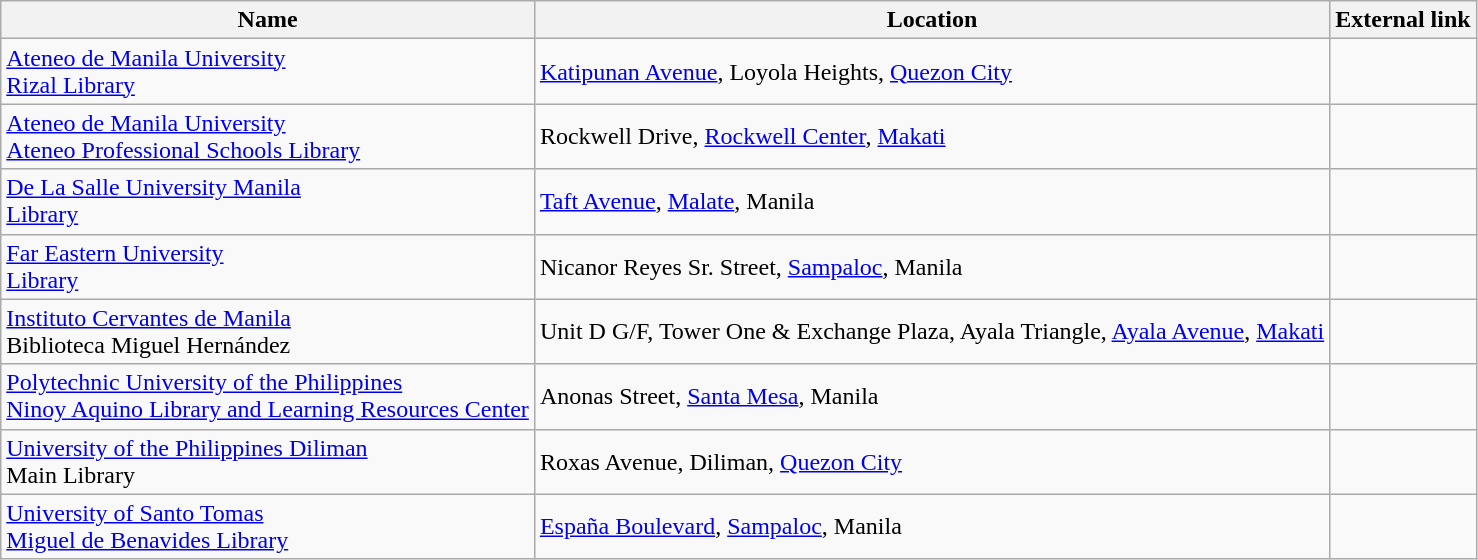<table class="wikitable sortable">
<tr>
<th>Name</th>
<th>Location</th>
<th>External link</th>
</tr>
<tr>
<td><a href='#'>Ateneo de Manila University</a><br><a href='#'>Rizal Library</a></td>
<td><a href='#'>Katipunan Avenue</a>, Loyola Heights, <a href='#'>Quezon City</a></td>
<td></td>
</tr>
<tr>
<td><a href='#'>Ateneo de Manila University</a><br><a href='#'>Ateneo Professional Schools Library</a></td>
<td>Rockwell Drive, <a href='#'>Rockwell Center</a>, <a href='#'>Makati</a></td>
<td></td>
</tr>
<tr>
<td><a href='#'>De La Salle University Manila</a><br><a href='#'>Library</a></td>
<td><a href='#'>Taft Avenue</a>, <a href='#'>Malate</a>, Manila</td>
<td></td>
</tr>
<tr>
<td><a href='#'>Far Eastern University</a><br><a href='#'>Library</a></td>
<td>Nicanor Reyes Sr. Street, <a href='#'>Sampaloc</a>, Manila</td>
<td></td>
</tr>
<tr>
<td><a href='#'>Instituto Cervantes de Manila</a><br>Biblioteca Miguel Hernández</td>
<td>Unit D G/F, Tower One & Exchange Plaza, Ayala Triangle, <a href='#'>Ayala Avenue</a>, <a href='#'>Makati</a></td>
<td></td>
</tr>
<tr>
<td><a href='#'>Polytechnic University of the Philippines</a><br><a href='#'>Ninoy Aquino Library and Learning Resources Center</a></td>
<td>Anonas Street, <a href='#'>Santa Mesa</a>, Manila</td>
<td></td>
</tr>
<tr>
<td><a href='#'>University of the Philippines Diliman</a><br>Main Library</td>
<td>Roxas Avenue, Diliman, <a href='#'>Quezon City</a></td>
<td></td>
</tr>
<tr>
<td><a href='#'>University of Santo Tomas</a><br><a href='#'>Miguel de Benavides Library</a></td>
<td><a href='#'>España Boulevard</a>, <a href='#'>Sampaloc</a>, Manila</td>
<td></td>
</tr>
</table>
